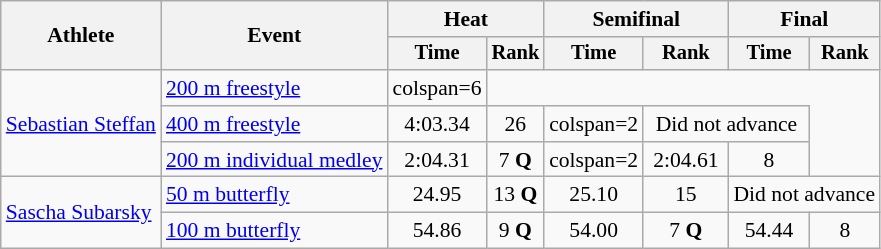<table class=wikitable style="font-size:90%">
<tr>
<th rowspan=2>Athlete</th>
<th rowspan=2>Event</th>
<th colspan="2">Heat</th>
<th colspan="2">Semifinal</th>
<th colspan="2">Final</th>
</tr>
<tr style="font-size:95%">
<th>Time</th>
<th>Rank</th>
<th>Time</th>
<th>Rank</th>
<th>Time</th>
<th>Rank</th>
</tr>
<tr align=center>
<td align=left rowspan=3><a href='#'>Sebastian Steffan</a></td>
<td align=left><a href='#'>200 m freestyle</a></td>
<td>colspan=6 </td>
</tr>
<tr align=center>
<td align=left><a href='#'>400 m freestyle</a></td>
<td>4:03.34</td>
<td>26</td>
<td>colspan=2 </td>
<td colspan=2>Did not advance</td>
</tr>
<tr align=center>
<td align=left><a href='#'>200 m individual medley</a></td>
<td>2:04.31</td>
<td>7 <strong>Q</strong></td>
<td>colspan=2 </td>
<td>2:04.61</td>
<td>8</td>
</tr>
<tr align=center>
<td align=left rowspan=2><a href='#'>Sascha Subarsky</a></td>
<td align=left><a href='#'>50 m butterfly</a></td>
<td>24.95</td>
<td>13 <strong>Q</strong></td>
<td>25.10</td>
<td>15</td>
<td colspan=2>Did not advance</td>
</tr>
<tr align=center>
<td align=left><a href='#'>100 m butterfly</a></td>
<td>54.86</td>
<td>9 <strong>Q</strong></td>
<td>54.00</td>
<td>7 <strong>Q</strong></td>
<td>54.44</td>
<td>8</td>
</tr>
</table>
